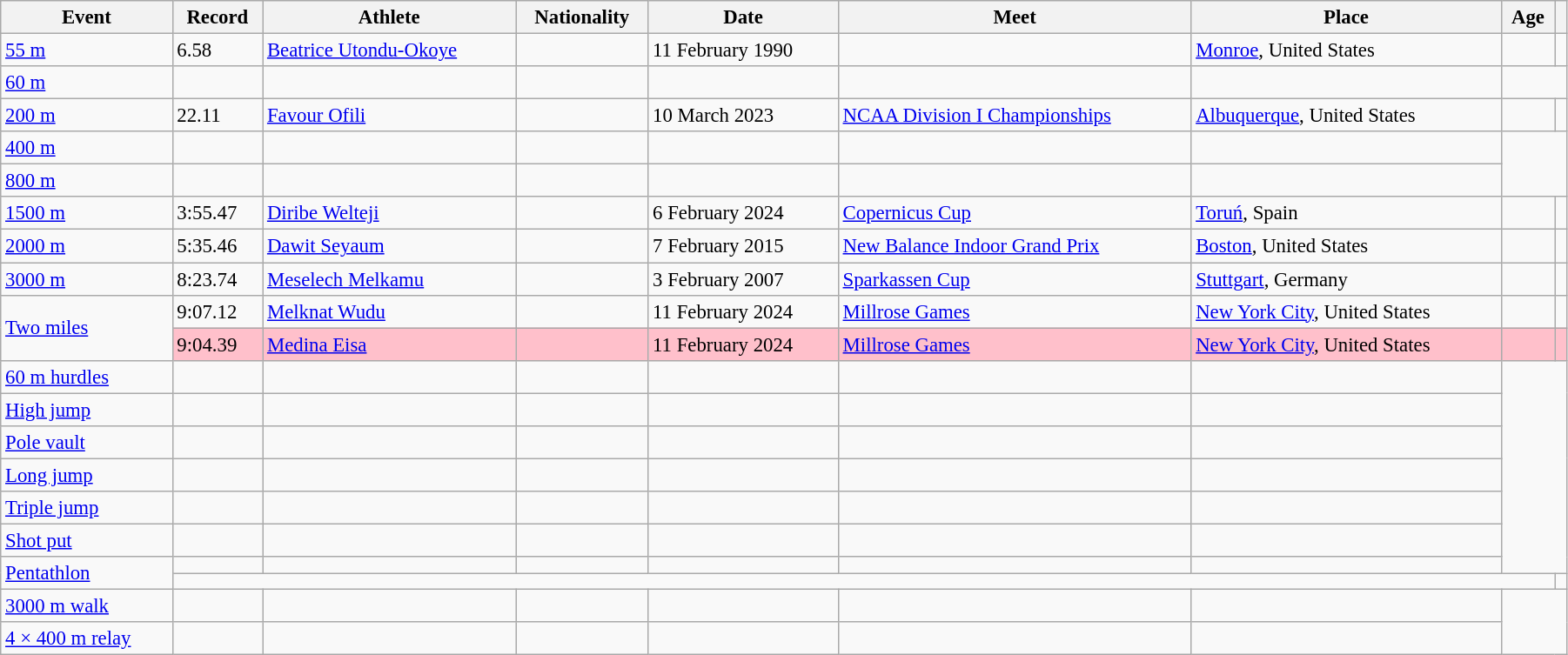<table class="wikitable" style="font-size:95%; width: 95%;">
<tr>
<th>Event</th>
<th>Record</th>
<th>Athlete</th>
<th>Nationality</th>
<th>Date</th>
<th>Meet</th>
<th>Place</th>
<th>Age</th>
<th></th>
</tr>
<tr>
<td><a href='#'>55 m</a></td>
<td>6.58</td>
<td><a href='#'>Beatrice Utondu-Okoye</a></td>
<td></td>
<td>11 February 1990</td>
<td></td>
<td><a href='#'>Monroe</a>, United States</td>
<td></td>
<td></td>
</tr>
<tr>
<td><a href='#'>60 m</a></td>
<td></td>
<td></td>
<td></td>
<td></td>
<td></td>
<td></td>
</tr>
<tr>
<td><a href='#'>200 m</a></td>
<td>22.11 </td>
<td><a href='#'>Favour Ofili</a></td>
<td></td>
<td>10 March 2023</td>
<td><a href='#'>NCAA Division I Championships</a></td>
<td><a href='#'>Albuquerque</a>, United States</td>
<td></td>
<td></td>
</tr>
<tr>
<td><a href='#'>400 m</a></td>
<td></td>
<td></td>
<td></td>
<td></td>
<td></td>
<td></td>
</tr>
<tr>
<td><a href='#'>800 m</a></td>
<td></td>
<td></td>
<td></td>
<td></td>
<td></td>
<td></td>
</tr>
<tr>
<td><a href='#'>1500 m</a></td>
<td>3:55.47</td>
<td><a href='#'>Diribe Welteji</a></td>
<td></td>
<td>6 February 2024</td>
<td><a href='#'>Copernicus Cup</a></td>
<td><a href='#'>Toruń</a>, Spain</td>
<td></td>
<td></td>
</tr>
<tr>
<td><a href='#'>2000 m</a></td>
<td>5:35.46</td>
<td><a href='#'>Dawit Seyaum</a></td>
<td></td>
<td>7 February 2015</td>
<td><a href='#'>New Balance Indoor Grand Prix</a></td>
<td><a href='#'>Boston</a>, United States</td>
<td></td>
<td></td>
</tr>
<tr>
<td><a href='#'>3000 m</a></td>
<td>8:23.74</td>
<td><a href='#'>Meselech Melkamu</a></td>
<td></td>
<td>3 February 2007</td>
<td><a href='#'>Sparkassen Cup</a></td>
<td><a href='#'>Stuttgart</a>, Germany</td>
<td></td>
<td></td>
</tr>
<tr>
<td rowspan=2><a href='#'>Two miles</a></td>
<td>9:07.12</td>
<td><a href='#'>Melknat Wudu</a></td>
<td></td>
<td>11 February 2024</td>
<td><a href='#'>Millrose Games</a></td>
<td><a href='#'>New York City</a>, United States</td>
<td></td>
<td></td>
</tr>
<tr style="background:pink">
<td>9:04.39</td>
<td><a href='#'>Medina Eisa</a></td>
<td></td>
<td>11 February 2024</td>
<td><a href='#'>Millrose Games</a></td>
<td><a href='#'>New York City</a>, United States</td>
<td></td>
<td></td>
</tr>
<tr>
<td><a href='#'>60 m hurdles</a></td>
<td></td>
<td></td>
<td></td>
<td></td>
<td></td>
<td></td>
</tr>
<tr>
<td><a href='#'>High jump</a></td>
<td></td>
<td></td>
<td></td>
<td></td>
<td></td>
<td></td>
</tr>
<tr>
<td><a href='#'>Pole vault</a></td>
<td></td>
<td></td>
<td></td>
<td></td>
<td></td>
<td></td>
</tr>
<tr>
<td><a href='#'>Long jump</a></td>
<td></td>
<td></td>
<td></td>
<td></td>
<td></td>
<td></td>
</tr>
<tr>
<td><a href='#'>Triple jump</a></td>
<td></td>
<td></td>
<td></td>
<td></td>
<td></td>
<td></td>
</tr>
<tr>
<td><a href='#'>Shot put</a></td>
<td></td>
<td></td>
<td></td>
<td></td>
<td></td>
<td></td>
</tr>
<tr>
<td rowspan=2><a href='#'>Pentathlon</a></td>
<td></td>
<td></td>
<td></td>
<td></td>
<td></td>
<td></td>
</tr>
<tr>
<td colspan=7></td>
<td></td>
</tr>
<tr>
<td><a href='#'>3000 m walk</a></td>
<td></td>
<td></td>
<td></td>
<td></td>
<td></td>
<td></td>
</tr>
<tr>
<td><a href='#'>4 × 400 m relay</a></td>
<td></td>
<td></td>
<td></td>
<td></td>
<td></td>
<td></td>
</tr>
</table>
